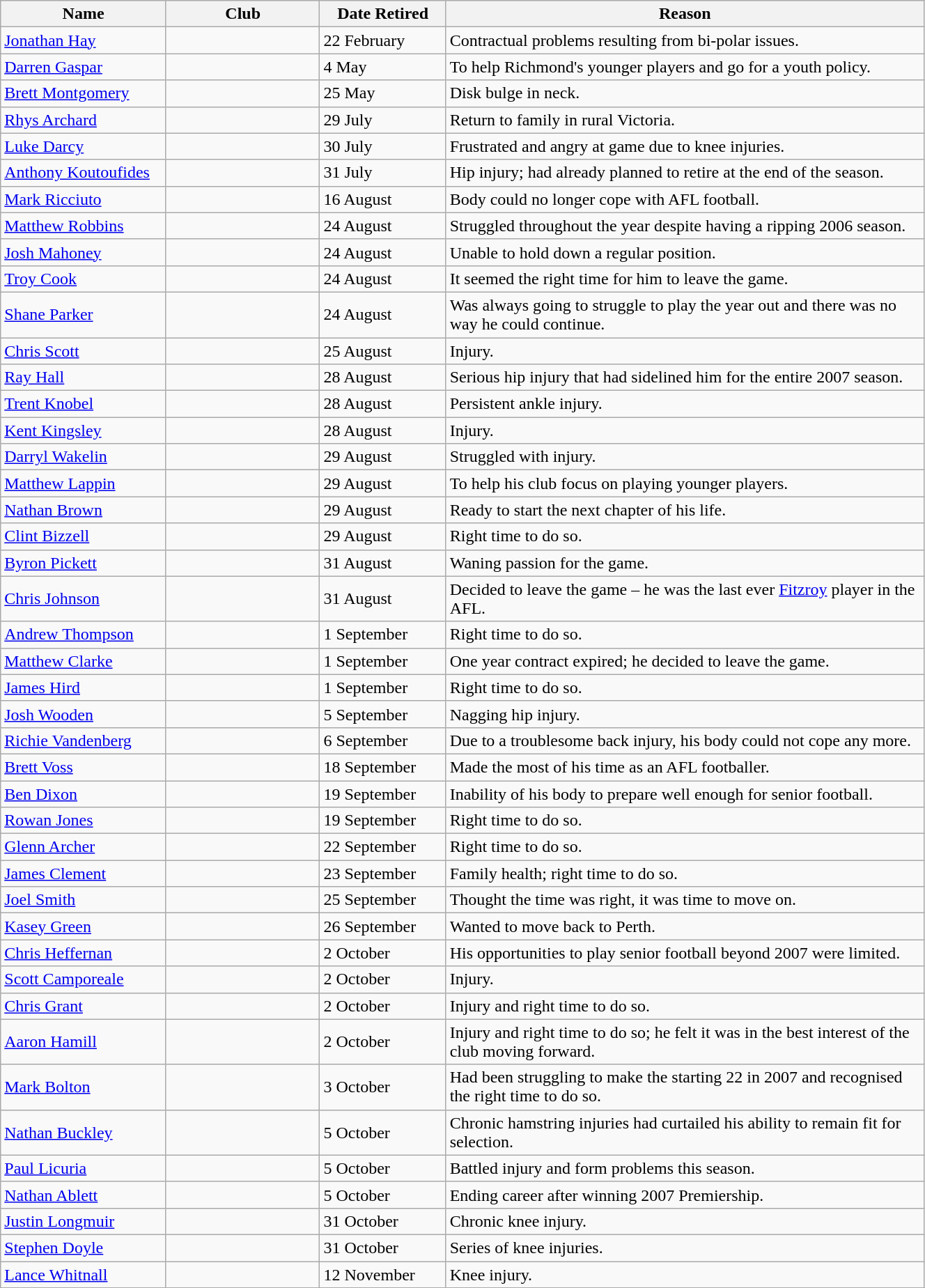<table class="wikitable sortable" style="width:70%;">
<tr>
<th width=9%>Name</th>
<th width=9%>Club</th>
<th width=6%>Date Retired</th>
<th style="width:28%;">Reason</th>
</tr>
<tr>
<td><a href='#'>Jonathan Hay</a></td>
<td></td>
<td>22 February</td>
<td>Contractual problems resulting from bi-polar issues.</td>
</tr>
<tr>
<td><a href='#'>Darren Gaspar</a></td>
<td></td>
<td>4 May</td>
<td>To help Richmond's younger players and go for a youth policy.</td>
</tr>
<tr>
<td><a href='#'>Brett Montgomery</a></td>
<td></td>
<td>25 May</td>
<td>Disk bulge in neck.</td>
</tr>
<tr>
<td><a href='#'>Rhys Archard</a></td>
<td></td>
<td>29 July</td>
<td>Return to family in rural Victoria.</td>
</tr>
<tr>
<td><a href='#'>Luke Darcy</a></td>
<td></td>
<td>30 July</td>
<td>Frustrated and angry at game due to knee injuries.</td>
</tr>
<tr>
<td><a href='#'>Anthony Koutoufides</a></td>
<td></td>
<td>31 July</td>
<td>Hip injury; had already planned to retire at the end of the season.</td>
</tr>
<tr>
<td><a href='#'>Mark Ricciuto</a></td>
<td></td>
<td>16 August</td>
<td>Body could no longer cope with AFL football.</td>
</tr>
<tr>
<td><a href='#'>Matthew Robbins</a></td>
<td></td>
<td>24 August</td>
<td>Struggled throughout the year despite having a ripping 2006 season.</td>
</tr>
<tr>
<td><a href='#'>Josh Mahoney</a></td>
<td></td>
<td>24 August</td>
<td>Unable to hold down a regular position.</td>
</tr>
<tr>
<td><a href='#'>Troy Cook</a></td>
<td></td>
<td>24 August</td>
<td>It seemed the right time for him to leave the game.</td>
</tr>
<tr>
<td><a href='#'>Shane Parker</a></td>
<td></td>
<td>24 August</td>
<td>Was always going to struggle to play the year out and there was no way he could continue.</td>
</tr>
<tr>
<td><a href='#'>Chris Scott</a></td>
<td></td>
<td>25 August</td>
<td>Injury.</td>
</tr>
<tr>
<td><a href='#'>Ray Hall</a></td>
<td></td>
<td>28 August</td>
<td>Serious hip injury that had sidelined him for the entire 2007 season.</td>
</tr>
<tr>
<td><a href='#'>Trent Knobel</a></td>
<td></td>
<td>28 August</td>
<td>Persistent ankle injury.</td>
</tr>
<tr>
<td><a href='#'>Kent Kingsley</a></td>
<td></td>
<td>28 August</td>
<td>Injury.</td>
</tr>
<tr>
<td><a href='#'>Darryl Wakelin</a></td>
<td></td>
<td>29 August</td>
<td>Struggled with injury.</td>
</tr>
<tr>
<td><a href='#'>Matthew Lappin</a></td>
<td></td>
<td>29 August</td>
<td>To help his club focus on playing younger players.</td>
</tr>
<tr>
<td><a href='#'>Nathan Brown</a></td>
<td></td>
<td>29 August</td>
<td>Ready to start the next chapter of his life.</td>
</tr>
<tr>
<td><a href='#'>Clint Bizzell</a></td>
<td></td>
<td>29 August</td>
<td>Right time to do so.</td>
</tr>
<tr>
<td><a href='#'>Byron Pickett</a></td>
<td></td>
<td>31 August</td>
<td>Waning passion for the game.</td>
</tr>
<tr>
<td><a href='#'>Chris Johnson</a></td>
<td></td>
<td>31 August</td>
<td>Decided to leave the game – he was the last ever <a href='#'>Fitzroy</a> player in the AFL.</td>
</tr>
<tr>
<td><a href='#'>Andrew Thompson</a></td>
<td></td>
<td>1 September</td>
<td>Right time to do so.</td>
</tr>
<tr>
<td><a href='#'>Matthew Clarke</a></td>
<td></td>
<td>1 September</td>
<td>One year contract expired; he decided to leave the game.</td>
</tr>
<tr>
<td><a href='#'>James Hird</a></td>
<td></td>
<td>1 September</td>
<td>Right time to do so.</td>
</tr>
<tr>
<td><a href='#'>Josh Wooden</a></td>
<td></td>
<td>5 September</td>
<td>Nagging hip injury.</td>
</tr>
<tr>
<td><a href='#'>Richie Vandenberg</a></td>
<td></td>
<td>6 September</td>
<td>Due to a troublesome back injury, his body could not cope any more.</td>
</tr>
<tr>
<td><a href='#'>Brett Voss</a></td>
<td></td>
<td>18 September</td>
<td>Made the most of his time as an AFL footballer.</td>
</tr>
<tr>
<td><a href='#'>Ben Dixon</a></td>
<td></td>
<td>19 September</td>
<td>Inability of his body to prepare well enough for senior football.</td>
</tr>
<tr>
<td><a href='#'>Rowan Jones</a></td>
<td></td>
<td>19 September</td>
<td>Right time to do so.</td>
</tr>
<tr>
<td><a href='#'>Glenn Archer</a></td>
<td></td>
<td>22 September</td>
<td>Right time to do so.</td>
</tr>
<tr>
<td><a href='#'>James Clement</a></td>
<td></td>
<td>23 September</td>
<td>Family health; right time to do so.</td>
</tr>
<tr>
<td><a href='#'>Joel Smith</a></td>
<td></td>
<td>25 September</td>
<td>Thought the time was right, it was time to move on.</td>
</tr>
<tr>
<td><a href='#'>Kasey Green</a></td>
<td></td>
<td>26 September</td>
<td>Wanted to move back to Perth.</td>
</tr>
<tr>
<td><a href='#'>Chris Heffernan</a></td>
<td></td>
<td>2 October</td>
<td>His opportunities to play senior football beyond 2007 were limited.</td>
</tr>
<tr>
<td><a href='#'>Scott Camporeale</a></td>
<td></td>
<td>2 October</td>
<td>Injury.</td>
</tr>
<tr>
<td><a href='#'>Chris Grant</a></td>
<td></td>
<td>2 October</td>
<td>Injury and right time to do so.</td>
</tr>
<tr>
<td><a href='#'>Aaron Hamill</a></td>
<td></td>
<td>2 October</td>
<td>Injury and right time to do so; he felt it was in the best interest of the club moving forward.</td>
</tr>
<tr>
<td><a href='#'>Mark Bolton</a></td>
<td></td>
<td>3 October</td>
<td>Had been struggling to make the starting 22 in 2007 and recognised the right time to do so.</td>
</tr>
<tr>
<td><a href='#'>Nathan Buckley</a></td>
<td></td>
<td>5 October</td>
<td>Chronic hamstring injuries had curtailed his ability to remain fit for selection.</td>
</tr>
<tr>
<td><a href='#'>Paul Licuria</a></td>
<td></td>
<td>5 October</td>
<td>Battled injury and form problems this season.</td>
</tr>
<tr>
<td><a href='#'>Nathan Ablett</a></td>
<td></td>
<td>5 October</td>
<td>Ending career after winning 2007 Premiership.</td>
</tr>
<tr>
<td><a href='#'>Justin Longmuir</a></td>
<td></td>
<td>31 October</td>
<td>Chronic knee injury.</td>
</tr>
<tr>
<td><a href='#'>Stephen Doyle</a></td>
<td></td>
<td>31 October</td>
<td>Series of knee injuries.</td>
</tr>
<tr>
<td><a href='#'>Lance Whitnall</a></td>
<td></td>
<td>12 November</td>
<td>Knee injury.</td>
</tr>
</table>
